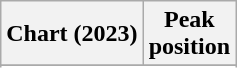<table class="wikitable sortable plainrowheaders" style="text-align:center">
<tr>
<th scope="col">Chart (2023)</th>
<th scope="col">Peak<br>position</th>
</tr>
<tr>
</tr>
<tr>
</tr>
<tr>
</tr>
<tr>
</tr>
<tr>
</tr>
<tr>
</tr>
<tr>
</tr>
<tr>
</tr>
<tr>
</tr>
</table>
